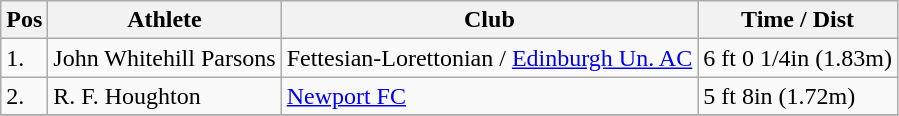<table class="wikitable">
<tr>
<th>Pos</th>
<th>Athlete</th>
<th>Club</th>
<th>Time / Dist</th>
</tr>
<tr>
<td>1.</td>
<td>John Whitehill Parsons</td>
<td>Fettesian-Lorettonian / <a href='#'>Edinburgh Un. AC</a></td>
<td>6 ft 0 1/4in (1.83m)</td>
</tr>
<tr>
<td>2.</td>
<td>R. F. Houghton</td>
<td><a href='#'>Newport FC</a></td>
<td>5 ft 8in (1.72m)</td>
</tr>
<tr>
</tr>
</table>
